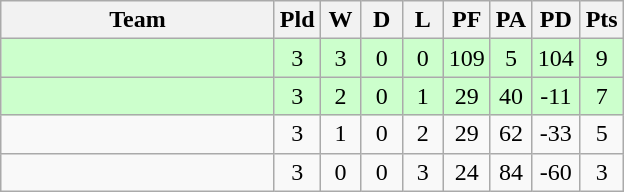<table class="wikitable" style="text-align:center;">
<tr>
<th width=175>Team</th>
<th width=20 abbr="Played">Pld</th>
<th width=20 abbr="Won">W</th>
<th width=20 abbr="Drawn">D</th>
<th width=20 abbr="Lost">L</th>
<th width=20 abbr="Points for">PF</th>
<th width=20 abbr="Points against">PA</th>
<th width=25 abbr="Points difference">PD</th>
<th width=20 abbr="Points">Pts</th>
</tr>
<tr bgcolor=ccffcc>
<td style="text-align:left;"></td>
<td>3</td>
<td>3</td>
<td>0</td>
<td>0</td>
<td>109</td>
<td>5</td>
<td>104</td>
<td>9</td>
</tr>
<tr bgcolor=ccffcc>
<td style="text-align:left;"></td>
<td>3</td>
<td>2</td>
<td>0</td>
<td>1</td>
<td>29</td>
<td>40</td>
<td>-11</td>
<td>7</td>
</tr>
<tr>
<td style="text-align:left;"></td>
<td>3</td>
<td>1</td>
<td>0</td>
<td>2</td>
<td>29</td>
<td>62</td>
<td>-33</td>
<td>5</td>
</tr>
<tr>
<td style="text-align:left;"></td>
<td>3</td>
<td>0</td>
<td>0</td>
<td>3</td>
<td>24</td>
<td>84</td>
<td>-60</td>
<td>3</td>
</tr>
</table>
